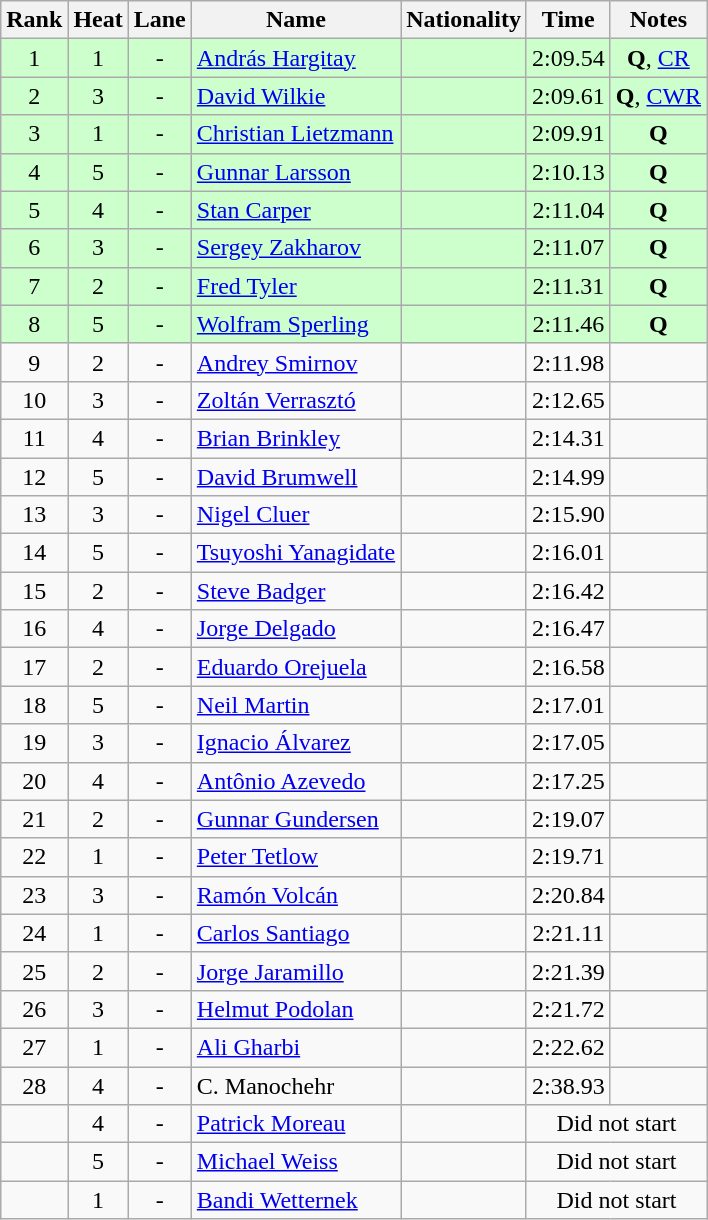<table class="wikitable sortable" style="text-align:center">
<tr>
<th>Rank</th>
<th>Heat</th>
<th>Lane</th>
<th>Name</th>
<th>Nationality</th>
<th>Time</th>
<th>Notes</th>
</tr>
<tr bgcolor=ccffcc>
<td>1</td>
<td>1</td>
<td>-</td>
<td align=left><a href='#'>András Hargitay</a></td>
<td align=left></td>
<td>2:09.54</td>
<td><strong>Q</strong>, <a href='#'>CR</a></td>
</tr>
<tr bgcolor=ccffcc>
<td>2</td>
<td>3</td>
<td>-</td>
<td align=left><a href='#'>David Wilkie</a></td>
<td align=left></td>
<td>2:09.61</td>
<td><strong>Q</strong>, <a href='#'>CWR</a></td>
</tr>
<tr bgcolor=ccffcc>
<td>3</td>
<td>1</td>
<td>-</td>
<td align=left><a href='#'>Christian Lietzmann</a></td>
<td align=left></td>
<td>2:09.91</td>
<td><strong>Q</strong></td>
</tr>
<tr bgcolor=ccffcc>
<td>4</td>
<td>5</td>
<td>-</td>
<td align=left><a href='#'>Gunnar Larsson</a></td>
<td align=left></td>
<td>2:10.13</td>
<td><strong>Q</strong></td>
</tr>
<tr bgcolor=ccffcc>
<td>5</td>
<td>4</td>
<td>-</td>
<td align=left><a href='#'>Stan Carper</a></td>
<td align=left></td>
<td>2:11.04</td>
<td><strong>Q</strong></td>
</tr>
<tr bgcolor=ccffcc>
<td>6</td>
<td>3</td>
<td>-</td>
<td align=left><a href='#'>Sergey Zakharov</a></td>
<td align=left></td>
<td>2:11.07</td>
<td><strong>Q</strong></td>
</tr>
<tr bgcolor=ccffcc>
<td>7</td>
<td>2</td>
<td>-</td>
<td align=left><a href='#'>Fred Tyler</a></td>
<td align=left></td>
<td>2:11.31</td>
<td><strong>Q</strong></td>
</tr>
<tr bgcolor=ccffcc>
<td>8</td>
<td>5</td>
<td>-</td>
<td align=left><a href='#'>Wolfram Sperling</a></td>
<td align=left></td>
<td>2:11.46</td>
<td><strong>Q</strong></td>
</tr>
<tr>
<td>9</td>
<td>2</td>
<td>-</td>
<td align=left><a href='#'>Andrey Smirnov</a></td>
<td align=left></td>
<td>2:11.98</td>
<td></td>
</tr>
<tr>
<td>10</td>
<td>3</td>
<td>-</td>
<td align=left><a href='#'>Zoltán Verrasztó</a></td>
<td align=left></td>
<td>2:12.65</td>
<td></td>
</tr>
<tr>
<td>11</td>
<td>4</td>
<td>-</td>
<td align=left><a href='#'>Brian Brinkley</a></td>
<td align=left></td>
<td>2:14.31</td>
<td></td>
</tr>
<tr>
<td>12</td>
<td>5</td>
<td>-</td>
<td align=left><a href='#'>David Brumwell</a></td>
<td align=left></td>
<td>2:14.99</td>
<td></td>
</tr>
<tr>
<td>13</td>
<td>3</td>
<td>-</td>
<td align=left><a href='#'>Nigel Cluer</a></td>
<td align=left></td>
<td>2:15.90</td>
<td></td>
</tr>
<tr>
<td>14</td>
<td>5</td>
<td>-</td>
<td align=left><a href='#'>Tsuyoshi Yanagidate</a></td>
<td align=left></td>
<td>2:16.01</td>
<td></td>
</tr>
<tr>
<td>15</td>
<td>2</td>
<td>-</td>
<td align=left><a href='#'>Steve Badger</a></td>
<td align=left></td>
<td>2:16.42</td>
<td></td>
</tr>
<tr>
<td>16</td>
<td>4</td>
<td>-</td>
<td align=left><a href='#'>Jorge Delgado</a></td>
<td align=left></td>
<td>2:16.47</td>
<td></td>
</tr>
<tr>
<td>17</td>
<td>2</td>
<td>-</td>
<td align=left><a href='#'>Eduardo Orejuela</a></td>
<td align=left></td>
<td>2:16.58</td>
<td></td>
</tr>
<tr>
<td>18</td>
<td>5</td>
<td>-</td>
<td align=left><a href='#'>Neil Martin</a></td>
<td align=left></td>
<td>2:17.01</td>
<td></td>
</tr>
<tr>
<td>19</td>
<td>3</td>
<td>-</td>
<td align=left><a href='#'>Ignacio Álvarez</a></td>
<td align=left></td>
<td>2:17.05</td>
<td></td>
</tr>
<tr>
<td>20</td>
<td>4</td>
<td>-</td>
<td align=left><a href='#'>Antônio Azevedo</a></td>
<td align=left></td>
<td>2:17.25</td>
<td></td>
</tr>
<tr>
<td>21</td>
<td>2</td>
<td>-</td>
<td align=left><a href='#'>Gunnar Gundersen</a></td>
<td align=left></td>
<td>2:19.07</td>
<td></td>
</tr>
<tr>
<td>22</td>
<td>1</td>
<td>-</td>
<td align=left><a href='#'>Peter Tetlow</a></td>
<td align=left></td>
<td>2:19.71</td>
<td></td>
</tr>
<tr>
<td>23</td>
<td>3</td>
<td>-</td>
<td align=left><a href='#'>Ramón Volcán</a></td>
<td align=left></td>
<td>2:20.84</td>
<td></td>
</tr>
<tr>
<td>24</td>
<td>1</td>
<td>-</td>
<td align=left><a href='#'>Carlos Santiago</a></td>
<td align=left></td>
<td>2:21.11</td>
<td></td>
</tr>
<tr>
<td>25</td>
<td>2</td>
<td>-</td>
<td align=left><a href='#'>Jorge Jaramillo</a></td>
<td align=left></td>
<td>2:21.39</td>
<td></td>
</tr>
<tr>
<td>26</td>
<td>3</td>
<td>-</td>
<td align=left><a href='#'>Helmut Podolan</a></td>
<td align=left></td>
<td>2:21.72</td>
<td></td>
</tr>
<tr>
<td>27</td>
<td>1</td>
<td>-</td>
<td align=left><a href='#'>Ali Gharbi</a></td>
<td align=left></td>
<td>2:22.62</td>
<td></td>
</tr>
<tr>
<td>28</td>
<td>4</td>
<td>-</td>
<td align=left>C. Manochehr</td>
<td align=left></td>
<td>2:38.93</td>
<td></td>
</tr>
<tr>
<td></td>
<td>4</td>
<td>-</td>
<td align=left><a href='#'>Patrick Moreau</a></td>
<td align=left></td>
<td colspan=2>Did not start</td>
</tr>
<tr>
<td></td>
<td>5</td>
<td>-</td>
<td align=left><a href='#'>Michael Weiss</a></td>
<td align=left></td>
<td colspan=2>Did not start</td>
</tr>
<tr>
<td></td>
<td>1</td>
<td>-</td>
<td align=left><a href='#'>Bandi Wetternek</a></td>
<td align=left></td>
<td colspan=2>Did not start</td>
</tr>
</table>
